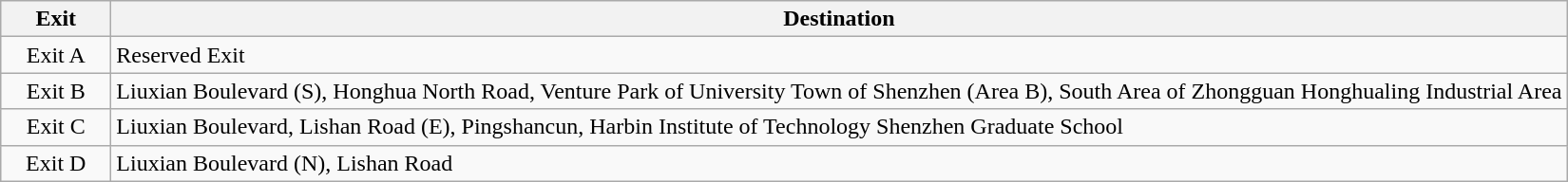<table class="wikitable">
<tr>
<th style="width:70px">Exit</th>
<th>Destination</th>
</tr>
<tr>
<td align="center">Exit A</td>
<td>Reserved Exit</td>
</tr>
<tr>
<td align="center">Exit B</td>
<td>Liuxian Boulevard (S), Honghua North Road, Venture Park of University Town of Shenzhen (Area B), South Area of Zhongguan Honghualing Industrial Area</td>
</tr>
<tr>
<td align="center">Exit C</td>
<td>Liuxian Boulevard, Lishan Road (E), Pingshancun, Harbin Institute of Technology Shenzhen Graduate School</td>
</tr>
<tr>
<td align="center">Exit D</td>
<td>Liuxian Boulevard (N), Lishan Road</td>
</tr>
</table>
